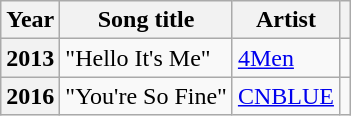<table class="wikitable plainrowheaders sortable">
<tr>
<th scope="col">Year</th>
<th scope="col">Song title</th>
<th scope="col">Artist</th>
<th scope="col" class="unsortable"></th>
</tr>
<tr>
<th scope="row">2013</th>
<td>"Hello It's Me"</td>
<td><a href='#'>4Men</a></td>
<td style="text-align:center"></td>
</tr>
<tr>
<th scope="row">2016</th>
<td>"You're So Fine"</td>
<td><a href='#'>CNBLUE</a></td>
<td style="text-align:center"></td>
</tr>
</table>
